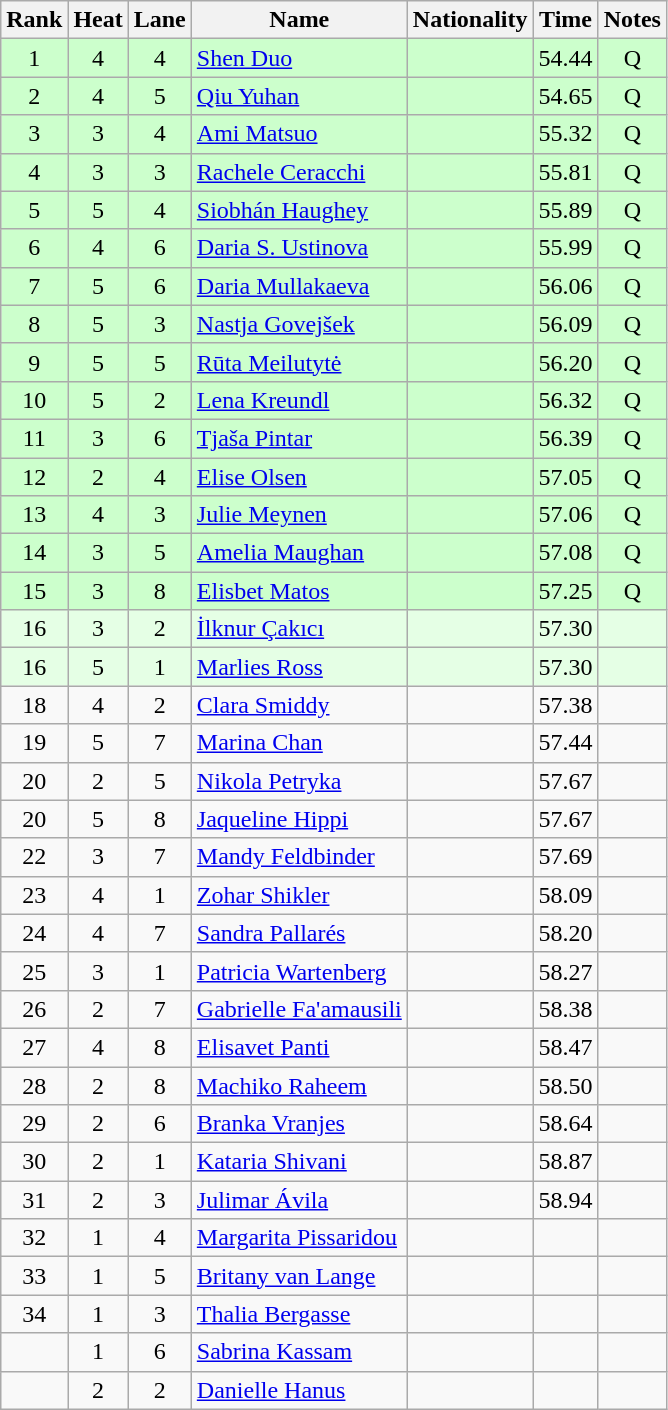<table class="wikitable sortable" style="text-align:center">
<tr>
<th>Rank</th>
<th>Heat</th>
<th>Lane</th>
<th>Name</th>
<th>Nationality</th>
<th>Time</th>
<th>Notes</th>
</tr>
<tr bgcolor=ccffcc>
<td>1</td>
<td>4</td>
<td>4</td>
<td align=left><a href='#'>Shen Duo</a></td>
<td align=left></td>
<td>54.44</td>
<td>Q</td>
</tr>
<tr bgcolor=ccffcc>
<td>2</td>
<td>4</td>
<td>5</td>
<td align=left><a href='#'>Qiu Yuhan</a></td>
<td align=left></td>
<td>54.65</td>
<td>Q</td>
</tr>
<tr bgcolor=ccffcc>
<td>3</td>
<td>3</td>
<td>4</td>
<td align=left><a href='#'>Ami Matsuo</a></td>
<td align=left></td>
<td>55.32</td>
<td>Q</td>
</tr>
<tr bgcolor=ccffcc>
<td>4</td>
<td>3</td>
<td>3</td>
<td align=left><a href='#'>Rachele Ceracchi</a></td>
<td align=left></td>
<td>55.81</td>
<td>Q</td>
</tr>
<tr bgcolor=ccffcc>
<td>5</td>
<td>5</td>
<td>4</td>
<td align=left><a href='#'>Siobhán Haughey</a></td>
<td align=left></td>
<td>55.89</td>
<td>Q</td>
</tr>
<tr bgcolor=ccffcc>
<td>6</td>
<td>4</td>
<td>6</td>
<td align=left><a href='#'>Daria S. Ustinova</a></td>
<td align=left></td>
<td>55.99</td>
<td>Q</td>
</tr>
<tr bgcolor=ccffcc>
<td>7</td>
<td>5</td>
<td>6</td>
<td align=left><a href='#'>Daria Mullakaeva</a></td>
<td align=left></td>
<td>56.06</td>
<td>Q</td>
</tr>
<tr bgcolor=ccffcc>
<td>8</td>
<td>5</td>
<td>3</td>
<td align=left><a href='#'>Nastja Govejšek</a></td>
<td align=left></td>
<td>56.09</td>
<td>Q</td>
</tr>
<tr bgcolor=ccffcc>
<td>9</td>
<td>5</td>
<td>5</td>
<td align=left><a href='#'>Rūta Meilutytė</a></td>
<td align=left></td>
<td>56.20</td>
<td>Q</td>
</tr>
<tr bgcolor=ccffcc>
<td>10</td>
<td>5</td>
<td>2</td>
<td align=left><a href='#'>Lena Kreundl</a></td>
<td align=left></td>
<td>56.32</td>
<td>Q</td>
</tr>
<tr bgcolor=ccffcc>
<td>11</td>
<td>3</td>
<td>6</td>
<td align=left><a href='#'>Tjaša Pintar</a></td>
<td align=left></td>
<td>56.39</td>
<td>Q</td>
</tr>
<tr bgcolor=ccffcc>
<td>12</td>
<td>2</td>
<td>4</td>
<td align=left><a href='#'>Elise Olsen</a></td>
<td align=left></td>
<td>57.05</td>
<td>Q</td>
</tr>
<tr bgcolor=ccffcc>
<td>13</td>
<td>4</td>
<td>3</td>
<td align=left><a href='#'>Julie Meynen</a></td>
<td align=left></td>
<td>57.06</td>
<td>Q</td>
</tr>
<tr bgcolor=ccffcc>
<td>14</td>
<td>3</td>
<td>5</td>
<td align=left><a href='#'>Amelia Maughan</a></td>
<td align=left></td>
<td>57.08</td>
<td>Q</td>
</tr>
<tr bgcolor=ccffcc>
<td>15</td>
<td>3</td>
<td>8</td>
<td align=left><a href='#'>Elisbet Matos</a></td>
<td align=left></td>
<td>57.25</td>
<td>Q</td>
</tr>
<tr bgcolor=#e5ffe5>
<td>16</td>
<td>3</td>
<td>2</td>
<td align=left><a href='#'>İlknur Çakıcı</a></td>
<td align=left></td>
<td>57.30</td>
<td></td>
</tr>
<tr bgcolor=#e5ffe5>
<td>16</td>
<td>5</td>
<td>1</td>
<td align=left><a href='#'>Marlies Ross</a></td>
<td align=left></td>
<td>57.30</td>
<td></td>
</tr>
<tr>
<td>18</td>
<td>4</td>
<td>2</td>
<td align=left><a href='#'>Clara Smiddy</a></td>
<td align=left></td>
<td>57.38</td>
<td></td>
</tr>
<tr>
<td>19</td>
<td>5</td>
<td>7</td>
<td align=left><a href='#'>Marina Chan</a></td>
<td align=left></td>
<td>57.44</td>
<td></td>
</tr>
<tr>
<td>20</td>
<td>2</td>
<td>5</td>
<td align=left><a href='#'>Nikola Petryka</a></td>
<td align=left></td>
<td>57.67</td>
<td></td>
</tr>
<tr>
<td>20</td>
<td>5</td>
<td>8</td>
<td align=left><a href='#'>Jaqueline Hippi</a></td>
<td align=left></td>
<td>57.67</td>
<td></td>
</tr>
<tr>
<td>22</td>
<td>3</td>
<td>7</td>
<td align=left><a href='#'>Mandy Feldbinder</a></td>
<td align=left></td>
<td>57.69</td>
<td></td>
</tr>
<tr>
<td>23</td>
<td>4</td>
<td>1</td>
<td align=left><a href='#'>Zohar Shikler</a></td>
<td align=left></td>
<td>58.09</td>
<td></td>
</tr>
<tr>
<td>24</td>
<td>4</td>
<td>7</td>
<td align=left><a href='#'>Sandra Pallarés</a></td>
<td align=left></td>
<td>58.20</td>
<td></td>
</tr>
<tr>
<td>25</td>
<td>3</td>
<td>1</td>
<td align=left><a href='#'>Patricia Wartenberg</a></td>
<td align=left></td>
<td>58.27</td>
<td></td>
</tr>
<tr>
<td>26</td>
<td>2</td>
<td>7</td>
<td align=left><a href='#'>Gabrielle Fa'amausili</a></td>
<td align=left></td>
<td>58.38</td>
<td></td>
</tr>
<tr>
<td>27</td>
<td>4</td>
<td>8</td>
<td align=left><a href='#'>Elisavet Panti</a></td>
<td align=left></td>
<td>58.47</td>
<td></td>
</tr>
<tr>
<td>28</td>
<td>2</td>
<td>8</td>
<td align=left><a href='#'>Machiko Raheem</a></td>
<td align=left></td>
<td>58.50</td>
<td></td>
</tr>
<tr>
<td>29</td>
<td>2</td>
<td>6</td>
<td align=left><a href='#'>Branka Vranjes</a></td>
<td align=left></td>
<td>58.64</td>
<td></td>
</tr>
<tr>
<td>30</td>
<td>2</td>
<td>1</td>
<td align=left><a href='#'>Kataria Shivani</a></td>
<td align=left></td>
<td>58.87</td>
<td></td>
</tr>
<tr>
<td>31</td>
<td>2</td>
<td>3</td>
<td align=left><a href='#'>Julimar Ávila</a></td>
<td align=left></td>
<td>58.94</td>
<td></td>
</tr>
<tr>
<td>32</td>
<td>1</td>
<td>4</td>
<td align=left><a href='#'>Margarita Pissaridou</a></td>
<td align=left></td>
<td></td>
<td></td>
</tr>
<tr>
<td>33</td>
<td>1</td>
<td>5</td>
<td align=left><a href='#'>Britany van Lange</a></td>
<td align=left></td>
<td></td>
<td></td>
</tr>
<tr>
<td>34</td>
<td>1</td>
<td>3</td>
<td align=left><a href='#'>Thalia Bergasse</a></td>
<td align=left></td>
<td></td>
<td></td>
</tr>
<tr>
<td></td>
<td>1</td>
<td>6</td>
<td align=left><a href='#'>Sabrina Kassam</a></td>
<td align=left></td>
<td></td>
<td></td>
</tr>
<tr>
<td></td>
<td>2</td>
<td>2</td>
<td align=left><a href='#'>Danielle Hanus</a></td>
<td align=left></td>
<td></td>
<td></td>
</tr>
</table>
